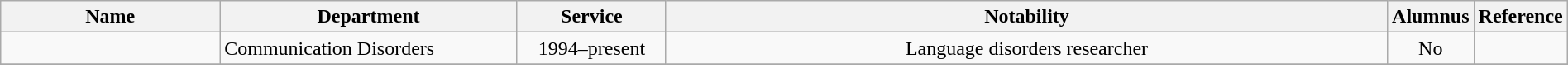<table class="wikitable sortable" style="width:100%">
<tr>
<th style="width:15%;">Name</th>
<th style="width:20%;">Department</th>
<th style="width:10%;">Service</th>
<th style="width:50%;" class="unsortable">Notability</th>
<th style="width:5%;">Alumnus</th>
<th style="width:*;" class="unsortable">Reference</th>
</tr>
<tr>
<td></td>
<td sort>Communication Disorders</td>
<td style="text-align:center;">1994–present</td>
<td style="text-align:center;">Language disorders researcher</td>
<td style="text-align:center;">No</td>
<td style="text-align:center;"></td>
</tr>
<tr>
</tr>
</table>
